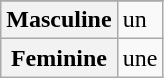<table class="wikitable">
<tr>
</tr>
<tr>
<th>Masculine</th>
<td>un</td>
</tr>
<tr>
<th>Feminine</th>
<td>une</td>
</tr>
</table>
